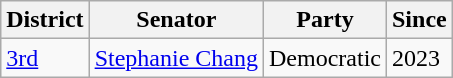<table class="wikitable">
<tr>
<th>District</th>
<th>Senator</th>
<th>Party</th>
<th>Since</th>
</tr>
<tr>
<td><a href='#'>3rd</a></td>
<td><a href='#'>Stephanie Chang</a></td>
<td>Democratic</td>
<td>2023</td>
</tr>
</table>
